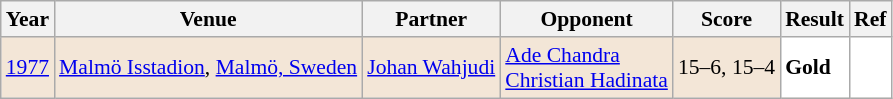<table class="sortable wikitable" style="font-size: 90%;">
<tr>
<th>Year</th>
<th>Venue</th>
<th>Partner</th>
<th>Opponent</th>
<th>Score</th>
<th>Result</th>
<th>Ref</th>
</tr>
<tr style="background:#F3E6D7">
<td align="center"><a href='#'>1977</a></td>
<td align="left"><a href='#'>Malmö Isstadion</a>, <a href='#'>Malmö, Sweden</a></td>
<td align="left"> <a href='#'>Johan Wahjudi</a></td>
<td align="left"> <a href='#'>Ade Chandra</a> <br>  <a href='#'>Christian Hadinata</a></td>
<td align="left">15–6, 15–4</td>
<td style="text-align:left; background:white"> <strong>Gold</strong></td>
<td style="text-align:center; background:white"></td>
</tr>
</table>
